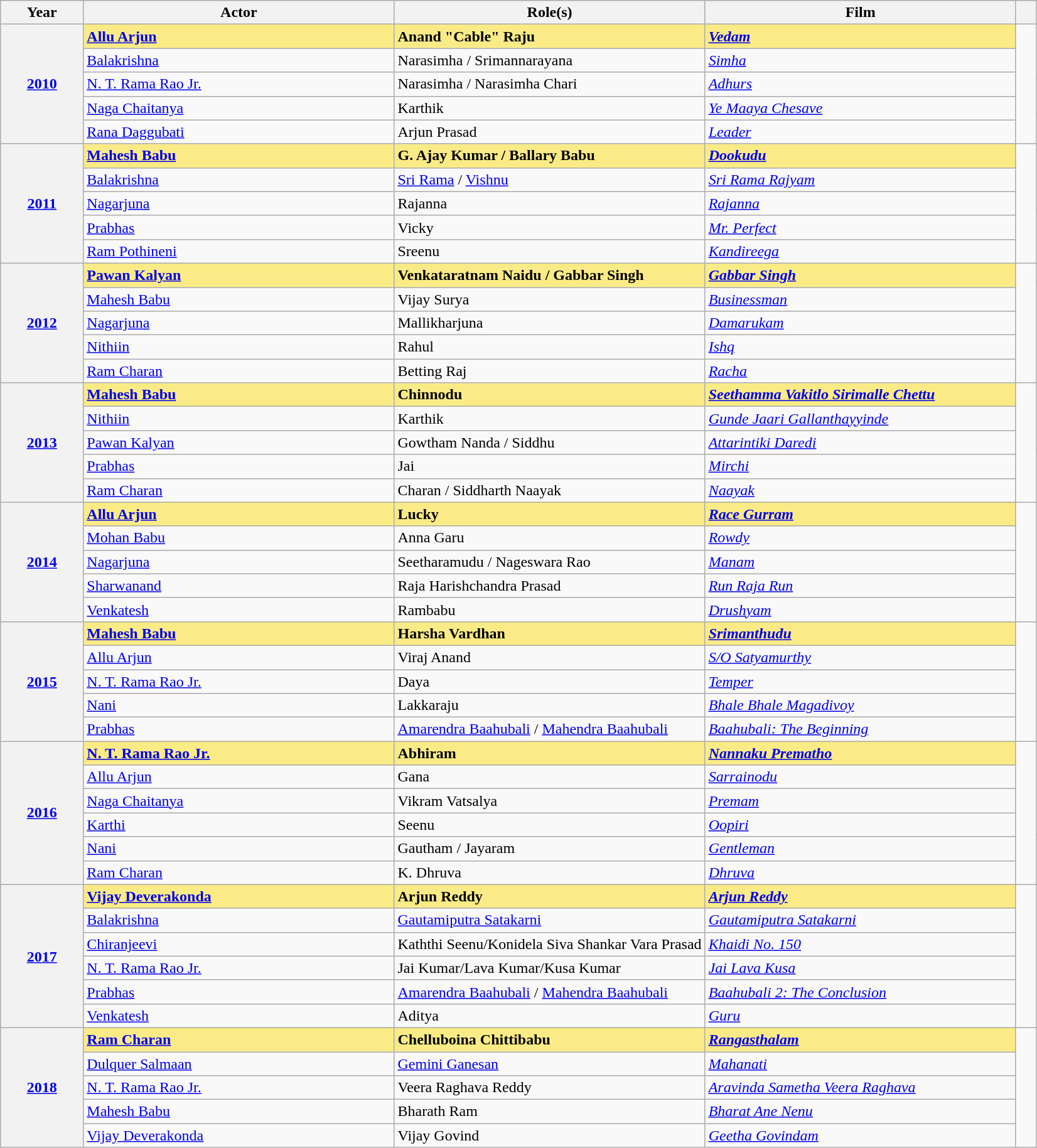<table class="wikitable sortable">
<tr>
<th scope="col" style="width:8%;">Year</th>
<th scope="col" style="width:30%;">Actor</th>
<th scope="col" style="width:30%;">Role(s)</th>
<th scope="col" style="width:30%;">Film</th>
<th scope="col" style="width:2%;" class="unsortable"></th>
</tr>
<tr>
<th scope="row" rowspan=5 style="text-align:center"><a href='#'>2010</a></th>
<td style="background:#FAEB86;"><strong><a href='#'>Allu Arjun</a></strong></td>
<td style="background:#FAEB86;"><strong>Anand "Cable" Raju</strong></td>
<td style="background:#FAEB86;"><strong><em><a href='#'>Vedam</a></em></strong></td>
<td rowspan=5></td>
</tr>
<tr>
<td><a href='#'>Balakrishna</a></td>
<td>Narasimha / Srimannarayana</td>
<td><em><a href='#'>Simha</a></em></td>
</tr>
<tr>
<td><a href='#'>N. T. Rama Rao Jr.</a></td>
<td>Narasimha / Narasimha Chari</td>
<td><em><a href='#'>Adhurs</a></em></td>
</tr>
<tr>
<td><a href='#'>Naga Chaitanya</a></td>
<td>Karthik</td>
<td><em><a href='#'>Ye Maaya Chesave</a></em></td>
</tr>
<tr>
<td><a href='#'>Rana Daggubati</a></td>
<td>Arjun Prasad</td>
<td><em><a href='#'>Leader</a></em></td>
</tr>
<tr>
<th scope="row" rowspan=5 style="text-align:center"><a href='#'>2011</a></th>
<td style="background:#FAEB86;"><strong><a href='#'>Mahesh Babu</a></strong></td>
<td style="background:#FAEB86;"><strong>G. Ajay Kumar / Ballary Babu</strong></td>
<td style="background:#FAEB86;"><strong><em><a href='#'>Dookudu</a></em></strong></td>
<td rowspan=5></td>
</tr>
<tr>
<td><a href='#'>Balakrishna</a></td>
<td><a href='#'>Sri Rama</a> / <a href='#'>Vishnu</a></td>
<td><em><a href='#'>Sri Rama Rajyam</a></em></td>
</tr>
<tr>
<td><a href='#'>Nagarjuna</a></td>
<td>Rajanna</td>
<td><em><a href='#'>Rajanna</a></em></td>
</tr>
<tr>
<td><a href='#'>Prabhas</a></td>
<td>Vicky</td>
<td><em><a href='#'>Mr. Perfect</a></em></td>
</tr>
<tr>
<td><a href='#'>Ram Pothineni</a></td>
<td>Sreenu</td>
<td><em><a href='#'>Kandireega</a></em></td>
</tr>
<tr>
<th scope="row" rowspan=5 style="text-align:center"><a href='#'>2012</a></th>
<td style="background:#FAEB86;"><strong><a href='#'>Pawan Kalyan</a></strong></td>
<td style="background:#FAEB86;"><strong>Venkataratnam Naidu / Gabbar Singh</strong></td>
<td style="background:#FAEB86;"><strong><em><a href='#'>Gabbar Singh</a></em></strong></td>
<td rowspan=5></td>
</tr>
<tr>
<td><a href='#'>Mahesh Babu</a></td>
<td>Vijay Surya</td>
<td><em><a href='#'>Businessman</a></em></td>
</tr>
<tr>
<td><a href='#'>Nagarjuna</a></td>
<td>Mallikharjuna</td>
<td><em><a href='#'>Damarukam</a></em></td>
</tr>
<tr>
<td><a href='#'>Nithiin</a></td>
<td>Rahul</td>
<td><em><a href='#'>Ishq</a></em></td>
</tr>
<tr>
<td><a href='#'>Ram Charan</a></td>
<td>Betting Raj</td>
<td><em><a href='#'>Racha</a></em></td>
</tr>
<tr>
<th scope="row" rowspan=5 style="text-align:center"><a href='#'>2013</a></th>
<td style="background:#FAEB86;"><strong><a href='#'>Mahesh Babu</a></strong></td>
<td style="background:#FAEB86;"><strong>Chinnodu</strong></td>
<td style="background:#FAEB86;"><strong><em><a href='#'>Seethamma Vakitlo Sirimalle Chettu</a></em></strong></td>
<td rowspan=5></td>
</tr>
<tr>
<td><a href='#'>Nithiin</a></td>
<td>Karthik</td>
<td><em><a href='#'>Gunde Jaari Gallanthayyinde</a></em></td>
</tr>
<tr>
<td><a href='#'>Pawan Kalyan</a></td>
<td>Gowtham Nanda / Siddhu</td>
<td><em><a href='#'>Attarintiki Daredi</a></em></td>
</tr>
<tr>
<td><a href='#'>Prabhas</a></td>
<td>Jai</td>
<td><em><a href='#'>Mirchi</a></em></td>
</tr>
<tr>
<td><a href='#'>Ram Charan</a></td>
<td>Charan / Siddharth Naayak</td>
<td><em><a href='#'>Naayak</a></em></td>
</tr>
<tr>
<th scope="row" rowspan=5 style="text-align:center"><a href='#'>2014</a></th>
<td style="background:#FAEB86;"><strong><a href='#'>Allu Arjun</a></strong></td>
<td style="background:#FAEB86;"><strong>Lucky</strong></td>
<td style="background:#FAEB86;"><strong><em><a href='#'>Race Gurram</a></em></strong></td>
<td rowspan=5></td>
</tr>
<tr>
<td><a href='#'>Mohan Babu</a></td>
<td>Anna Garu</td>
<td><em><a href='#'>Rowdy</a></em></td>
</tr>
<tr>
<td><a href='#'>Nagarjuna</a></td>
<td>Seetharamudu / Nageswara Rao</td>
<td><em><a href='#'>Manam</a></em></td>
</tr>
<tr>
<td><a href='#'>Sharwanand</a></td>
<td>Raja Harishchandra Prasad</td>
<td><em><a href='#'>Run Raja Run</a></em></td>
</tr>
<tr>
<td><a href='#'>Venkatesh</a></td>
<td>Rambabu</td>
<td><em><a href='#'>Drushyam</a></em></td>
</tr>
<tr>
<th scope="row" rowspan=5 style="text-align:center"><a href='#'>2015</a></th>
<td style="background:#FAEB86;"><strong><a href='#'>Mahesh Babu</a></strong></td>
<td style="background:#FAEB86;"><strong>Harsha Vardhan</strong></td>
<td style="background:#FAEB86;"><strong><em><a href='#'>Srimanthudu</a></em></strong></td>
<td rowspan=5></td>
</tr>
<tr>
<td><a href='#'>Allu Arjun</a></td>
<td>Viraj Anand</td>
<td><em><a href='#'>S/O Satyamurthy</a></em></td>
</tr>
<tr>
<td><a href='#'>N. T. Rama Rao Jr.</a></td>
<td>Daya</td>
<td><em><a href='#'>Temper</a></em></td>
</tr>
<tr>
<td><a href='#'>Nani</a></td>
<td>Lakkaraju</td>
<td><em><a href='#'>Bhale Bhale Magadivoy</a></em></td>
</tr>
<tr>
<td><a href='#'>Prabhas</a></td>
<td><a href='#'>Amarendra Baahubali</a> / <a href='#'>Mahendra Baahubali</a></td>
<td><em><a href='#'>Baahubali: The Beginning</a></em></td>
</tr>
<tr>
<th rowspan="6" scope="row" style="text-align:center"><a href='#'>2016</a></th>
<td style="background:#FAEB86;"><strong><a href='#'>N. T. Rama Rao Jr.</a></strong></td>
<td style="background:#FAEB86;"><strong>Abhiram</strong></td>
<td style="background:#FAEB86;"><strong><em><a href='#'>Nannaku Prematho</a></em></strong></td>
<td rowspan="6"></td>
</tr>
<tr>
<td><a href='#'>Allu Arjun</a></td>
<td>Gana</td>
<td><em><a href='#'>Sarrainodu</a></em></td>
</tr>
<tr>
<td><a href='#'>Naga Chaitanya</a></td>
<td>Vikram Vatsalya</td>
<td><em><a href='#'>Premam</a></em></td>
</tr>
<tr>
<td><a href='#'>Karthi</a></td>
<td>Seenu</td>
<td><em><a href='#'>Oopiri</a></em></td>
</tr>
<tr>
<td><a href='#'>Nani</a></td>
<td>Gautham / Jayaram</td>
<td><em><a href='#'>Gentleman</a></em></td>
</tr>
<tr>
<td><a href='#'>Ram Charan</a></td>
<td>K. Dhruva</td>
<td><em><a href='#'>Dhruva</a></em></td>
</tr>
<tr>
<th rowspan="6" scope="row" style="text-align:center"><a href='#'>2017</a></th>
<td style="background:#FAEB86;"><strong><a href='#'>Vijay Deverakonda</a></strong></td>
<td style="background:#FAEB86;"><strong>Arjun Reddy</strong></td>
<td style="background:#FAEB86;"><strong><em><a href='#'>Arjun Reddy</a></em></strong></td>
<td rowspan="6"></td>
</tr>
<tr>
<td><a href='#'>Balakrishna</a></td>
<td><a href='#'>Gautamiputra Satakarni</a></td>
<td><em><a href='#'>Gautamiputra Satakarni</a></em></td>
</tr>
<tr>
<td><a href='#'>Chiranjeevi</a></td>
<td>Kaththi Seenu/Konidela Siva Shankar Vara Prasad</td>
<td><em><a href='#'>Khaidi No. 150</a></em></td>
</tr>
<tr>
<td><a href='#'>N. T. Rama Rao Jr.</a></td>
<td>Jai Kumar/Lava Kumar/Kusa Kumar</td>
<td><em><a href='#'>Jai Lava Kusa</a></em></td>
</tr>
<tr>
<td><a href='#'>Prabhas</a></td>
<td><a href='#'>Amarendra Baahubali</a> / <a href='#'>Mahendra Baahubali</a></td>
<td><em><a href='#'>Baahubali 2: The Conclusion</a></em></td>
</tr>
<tr>
<td><a href='#'>Venkatesh</a></td>
<td>Aditya</td>
<td><em><a href='#'>Guru</a></em></td>
</tr>
<tr>
<th rowspan="5" scope="row" style="text-align:center"><a href='#'>2018</a></th>
<td style="background:#FAEB86;"><strong><a href='#'>Ram Charan</a></strong></td>
<td style="background:#FAEB86;"><strong>Chelluboina Chittibabu</strong></td>
<td style="background:#FAEB86;"><strong><em><a href='#'>Rangasthalam</a></em></strong></td>
<td rowspan="5"></td>
</tr>
<tr>
<td><a href='#'>Dulquer Salmaan</a></td>
<td><a href='#'>Gemini Ganesan</a></td>
<td><em><a href='#'>Mahanati</a></em></td>
</tr>
<tr>
<td><a href='#'>N. T. Rama Rao Jr.</a></td>
<td>Veera Raghava Reddy</td>
<td><em><a href='#'>Aravinda Sametha Veera Raghava</a></em></td>
</tr>
<tr>
<td><a href='#'>Mahesh Babu</a></td>
<td>Bharath Ram</td>
<td><em><a href='#'>Bharat Ane Nenu</a></em></td>
</tr>
<tr>
<td><a href='#'>Vijay Deverakonda</a></td>
<td>Vijay Govind</td>
<td><em><a href='#'>Geetha Govindam</a></em></td>
</tr>
</table>
